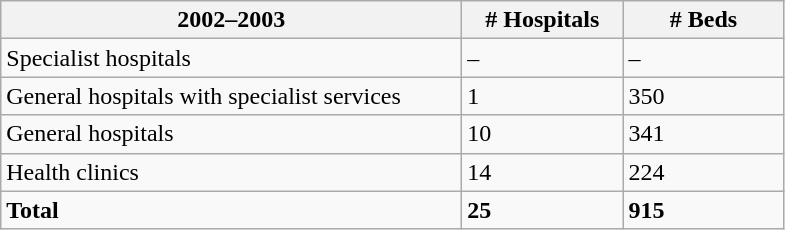<table class="wikitable sortable">
<tr>
<th width="300">2002–2003</th>
<th width="100"># Hospitals</th>
<th width="100"># Beds</th>
</tr>
<tr>
<td>Specialist hospitals</td>
<td>–</td>
<td>–</td>
</tr>
<tr>
<td>General hospitals with specialist services</td>
<td>1</td>
<td>350</td>
</tr>
<tr>
<td>General hospitals</td>
<td>10</td>
<td>341</td>
</tr>
<tr>
<td>Health clinics</td>
<td>14</td>
<td>224</td>
</tr>
<tr class="sortbottom">
<td><strong>Total</strong></td>
<td><strong>25</strong></td>
<td><strong>915</strong></td>
</tr>
</table>
